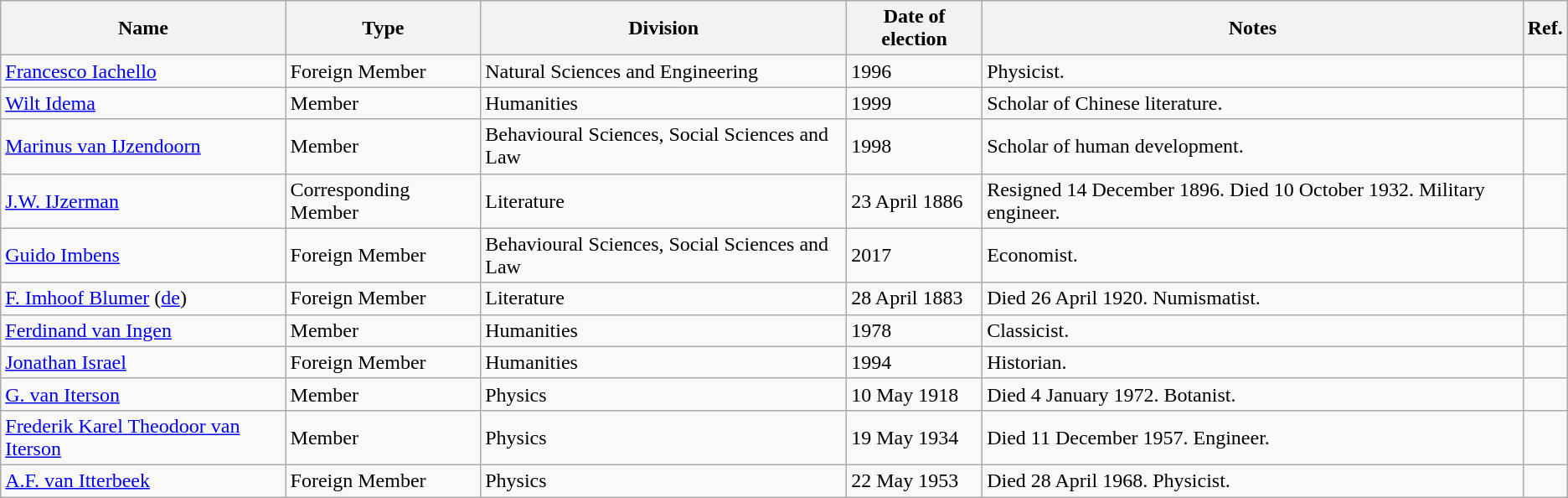<table class="wikitable">
<tr>
<th>Name</th>
<th>Type</th>
<th>Division</th>
<th>Date of election</th>
<th>Notes</th>
<th>Ref.</th>
</tr>
<tr>
<td><a href='#'>Francesco Iachello</a></td>
<td>Foreign Member</td>
<td>Natural Sciences and Engineering</td>
<td>1996</td>
<td>Physicist.</td>
<td></td>
</tr>
<tr>
<td><a href='#'>Wilt Idema</a></td>
<td>Member</td>
<td>Humanities</td>
<td>1999</td>
<td>Scholar of Chinese literature.</td>
<td></td>
</tr>
<tr>
<td><a href='#'>Marinus van IJzendoorn</a></td>
<td>Member</td>
<td>Behavioural Sciences, Social Sciences and Law</td>
<td>1998</td>
<td>Scholar of human development.</td>
<td></td>
</tr>
<tr>
<td><a href='#'>J.W. IJzerman</a></td>
<td>Corresponding Member</td>
<td>Literature</td>
<td>23 April 1886</td>
<td>Resigned 14 December 1896. Died 10 October 1932. Military engineer.</td>
<td></td>
</tr>
<tr>
<td><a href='#'>Guido Imbens</a></td>
<td>Foreign Member</td>
<td>Behavioural Sciences, Social Sciences and Law</td>
<td>2017</td>
<td>Economist.</td>
<td></td>
</tr>
<tr>
<td><a href='#'>F. Imhoof Blumer</a> (<a href='#'>de</a>)</td>
<td>Foreign Member</td>
<td>Literature</td>
<td>28 April 1883</td>
<td>Died 26 April 1920. Numismatist.</td>
<td></td>
</tr>
<tr>
<td><a href='#'>Ferdinand van Ingen</a></td>
<td>Member</td>
<td>Humanities</td>
<td>1978</td>
<td>Classicist.</td>
<td></td>
</tr>
<tr>
<td><a href='#'>Jonathan Israel</a></td>
<td>Foreign Member</td>
<td>Humanities</td>
<td>1994</td>
<td>Historian.</td>
<td></td>
</tr>
<tr>
<td><a href='#'>G. van Iterson</a></td>
<td>Member</td>
<td>Physics</td>
<td>10 May 1918</td>
<td>Died 4 January 1972. Botanist.</td>
<td></td>
</tr>
<tr>
<td><a href='#'>Frederik Karel Theodoor van Iterson</a></td>
<td>Member</td>
<td>Physics</td>
<td>19 May 1934</td>
<td>Died 11 December 1957. Engineer.</td>
<td></td>
</tr>
<tr>
<td><a href='#'>A.F. van Itterbeek</a></td>
<td>Foreign Member</td>
<td>Physics</td>
<td>22 May 1953</td>
<td>Died 28 April 1968. Physicist.</td>
<td></td>
</tr>
</table>
